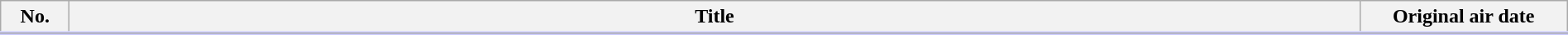<table class="wikitable" style="width:100%; margin:auto; background:#FFF;">
<tr style="border-bottom: 3px solid #CCF;">
<th style="width:3em;">No.</th>
<th>Title</th>
<th style="width:10em;">Original air date</th>
</tr>
<tr>
</tr>
</table>
